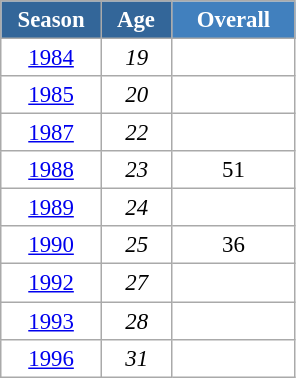<table class="wikitable" style="font-size:95%; text-align:center; border:grey solid 1px; border-collapse:collapse; background:#ffffff;">
<tr>
<th style="background-color:#369; color:white; width:60px;"> Season </th>
<th style="background-color:#369; color:white; width:40px;"> Age </th>
<th style="background-color:#4180be; color:white; width:75px;">Overall</th>
</tr>
<tr>
<td><a href='#'>1984</a></td>
<td><em>19</em></td>
<td></td>
</tr>
<tr>
<td><a href='#'>1985</a></td>
<td><em>20</em></td>
<td></td>
</tr>
<tr>
<td><a href='#'>1987</a></td>
<td><em>22</em></td>
<td></td>
</tr>
<tr>
<td><a href='#'>1988</a></td>
<td><em>23</em></td>
<td>51</td>
</tr>
<tr>
<td><a href='#'>1989</a></td>
<td><em>24</em></td>
<td></td>
</tr>
<tr>
<td><a href='#'>1990</a></td>
<td><em>25</em></td>
<td>36</td>
</tr>
<tr>
<td><a href='#'>1992</a></td>
<td><em>27</em></td>
<td></td>
</tr>
<tr>
<td><a href='#'>1993</a></td>
<td><em>28</em></td>
<td></td>
</tr>
<tr>
<td><a href='#'>1996</a></td>
<td><em>31</em></td>
<td></td>
</tr>
</table>
